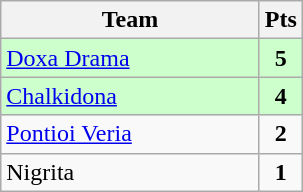<table class="wikitable" style="text-align: center;">
<tr>
<th width=165>Team</th>
<th width=20>Pts</th>
</tr>
<tr bgcolor="#ccffcc">
<td align=left><a href='#'>Doxa Drama</a></td>
<td><strong>5</strong></td>
</tr>
<tr bgcolor="#ccffcc">
<td align=left><a href='#'>Chalkidona</a></td>
<td><strong>4</strong></td>
</tr>
<tr>
<td align=left><a href='#'>Pontioi Veria</a></td>
<td><strong>2</strong></td>
</tr>
<tr>
<td align=left>Nigrita</td>
<td><strong>1</strong></td>
</tr>
</table>
